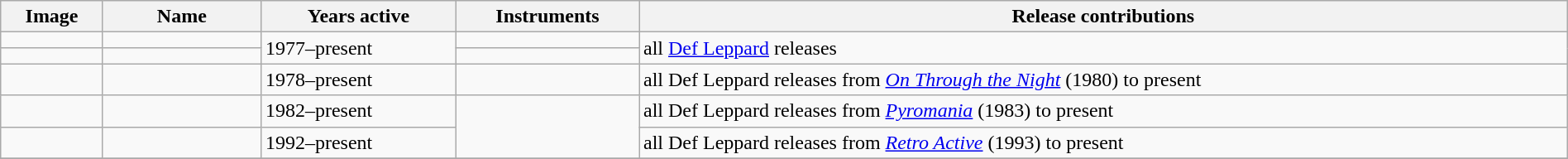<table class="wikitable sortable plainrowheaders" border="1" width=100%>
<tr>
<th class="unsortable" width="75">Image</th>
<th width="120">Name</th>
<th width="150">Years active</th>
<th class="unsortable" width="140">Instruments</th>
<th class="unsortable">Release contributions</th>
</tr>
<tr>
<td></td>
<td></td>
<td rowspan="2">1977–present</td>
<td></td>
<td rowspan="2">all <a href='#'>Def Leppard</a> releases</td>
</tr>
<tr>
<td></td>
<td></td>
<td></td>
</tr>
<tr>
<td></td>
<td></td>
<td>1978–present</td>
<td></td>
<td>all Def Leppard releases from <em><a href='#'>On Through the Night</a></em> (1980) to present</td>
</tr>
<tr>
<td></td>
<td></td>
<td>1982–present</td>
<td rowspan="2"></td>
<td>all Def Leppard releases from <em><a href='#'>Pyromania</a></em> (1983) to present</td>
</tr>
<tr>
<td></td>
<td></td>
<td>1992–present</td>
<td>all Def Leppard releases from <em><a href='#'>Retro Active</a></em> (1993) to present</td>
</tr>
<tr>
</tr>
</table>
